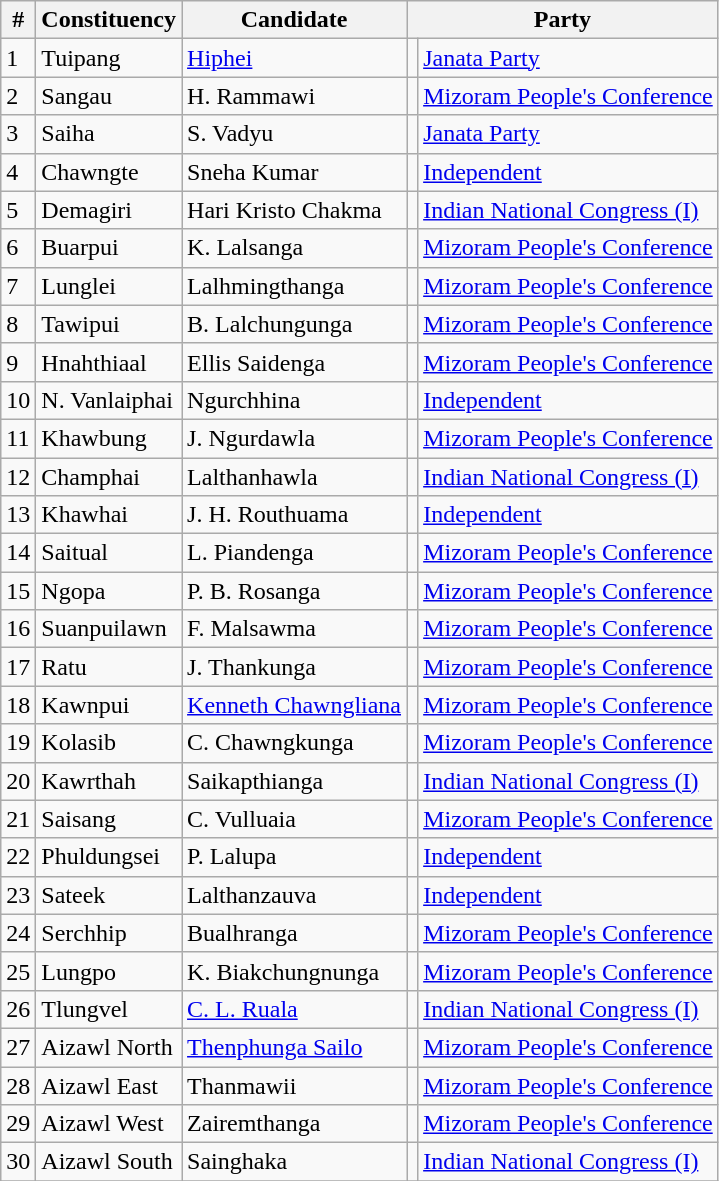<table class="wikitable sortable">
<tr>
<th>#</th>
<th>Constituency</th>
<th>Candidate</th>
<th colspan=2>Party</th>
</tr>
<tr>
<td>1</td>
<td>Tuipang</td>
<td><a href='#'>Hiphei</a></td>
<td bgcolor=></td>
<td><a href='#'>Janata Party</a></td>
</tr>
<tr>
<td>2</td>
<td>Sangau</td>
<td>H. Rammawi</td>
<td bgcolor=></td>
<td><a href='#'>Mizoram People's Conference</a></td>
</tr>
<tr>
<td>3</td>
<td>Saiha</td>
<td>S. Vadyu</td>
<td bgcolor=></td>
<td><a href='#'>Janata Party</a></td>
</tr>
<tr>
<td>4</td>
<td>Chawngte</td>
<td>Sneha Kumar</td>
<td bgcolor=></td>
<td><a href='#'>Independent</a></td>
</tr>
<tr>
<td>5</td>
<td>Demagiri</td>
<td>Hari Kristo Chakma</td>
<td bgcolor=></td>
<td><a href='#'>Indian National Congress (I)</a></td>
</tr>
<tr>
<td>6</td>
<td>Buarpui</td>
<td>K. Lalsanga</td>
<td bgcolor=></td>
<td><a href='#'>Mizoram People's Conference</a></td>
</tr>
<tr>
<td>7</td>
<td>Lunglei</td>
<td>Lalhmingthanga</td>
<td bgcolor=></td>
<td><a href='#'>Mizoram People's Conference</a></td>
</tr>
<tr>
<td>8</td>
<td>Tawipui</td>
<td>B. Lalchungunga</td>
<td bgcolor=></td>
<td><a href='#'>Mizoram People's Conference</a></td>
</tr>
<tr>
<td>9</td>
<td>Hnahthiaal</td>
<td>Ellis Saidenga</td>
<td bgcolor=></td>
<td><a href='#'>Mizoram People's Conference</a></td>
</tr>
<tr>
<td>10</td>
<td>N. Vanlaiphai</td>
<td>Ngurchhina</td>
<td bgcolor=></td>
<td><a href='#'>Independent</a></td>
</tr>
<tr>
<td>11</td>
<td>Khawbung</td>
<td>J. Ngurdawla</td>
<td bgcolor=></td>
<td><a href='#'>Mizoram People's Conference</a></td>
</tr>
<tr>
<td>12</td>
<td>Champhai</td>
<td>Lalthanhawla</td>
<td bgcolor=></td>
<td><a href='#'>Indian National Congress (I)</a></td>
</tr>
<tr>
<td>13</td>
<td>Khawhai</td>
<td>J. H. Routhuama</td>
<td bgcolor=></td>
<td><a href='#'>Independent</a></td>
</tr>
<tr>
<td>14</td>
<td>Saitual</td>
<td>L. Piandenga</td>
<td bgcolor=></td>
<td><a href='#'>Mizoram People's Conference</a></td>
</tr>
<tr>
<td>15</td>
<td>Ngopa</td>
<td>P. B. Rosanga</td>
<td bgcolor=></td>
<td><a href='#'>Mizoram People's Conference</a></td>
</tr>
<tr>
<td>16</td>
<td>Suanpuilawn</td>
<td>F. Malsawma</td>
<td bgcolor=></td>
<td><a href='#'>Mizoram People's Conference</a></td>
</tr>
<tr>
<td>17</td>
<td>Ratu</td>
<td>J. Thankunga</td>
<td bgcolor=></td>
<td><a href='#'>Mizoram People's Conference</a></td>
</tr>
<tr>
<td>18</td>
<td>Kawnpui</td>
<td><a href='#'>Kenneth Chawngliana</a></td>
<td bgcolor=></td>
<td><a href='#'>Mizoram People's Conference</a></td>
</tr>
<tr>
<td>19</td>
<td>Kolasib</td>
<td>C. Chawngkunga</td>
<td bgcolor=></td>
<td><a href='#'>Mizoram People's Conference</a></td>
</tr>
<tr>
<td>20</td>
<td>Kawrthah</td>
<td>Saikapthianga</td>
<td bgcolor=></td>
<td><a href='#'>Indian National Congress (I)</a></td>
</tr>
<tr>
<td>21</td>
<td>Saisang</td>
<td>C. Vulluaia</td>
<td bgcolor=></td>
<td><a href='#'>Mizoram People's Conference</a></td>
</tr>
<tr>
<td>22</td>
<td>Phuldungsei</td>
<td>P. Lalupa</td>
<td bgcolor=></td>
<td><a href='#'>Independent</a></td>
</tr>
<tr>
<td>23</td>
<td>Sateek</td>
<td>Lalthanzauva</td>
<td bgcolor=></td>
<td><a href='#'>Independent</a></td>
</tr>
<tr>
<td>24</td>
<td>Serchhip</td>
<td>Bualhranga</td>
<td bgcolor=></td>
<td><a href='#'>Mizoram People's Conference</a></td>
</tr>
<tr>
<td>25</td>
<td>Lungpo</td>
<td>K. Biakchungnunga</td>
<td bgcolor=></td>
<td><a href='#'>Mizoram People's Conference</a></td>
</tr>
<tr>
<td>26</td>
<td>Tlungvel</td>
<td><a href='#'>C. L. Ruala</a></td>
<td bgcolor=></td>
<td><a href='#'>Indian National Congress (I)</a></td>
</tr>
<tr>
<td>27</td>
<td>Aizawl North</td>
<td><a href='#'>Thenphunga Sailo</a></td>
<td bgcolor=></td>
<td><a href='#'>Mizoram People's Conference</a></td>
</tr>
<tr>
<td>28</td>
<td>Aizawl East</td>
<td>Thanmawii</td>
<td bgcolor=></td>
<td><a href='#'>Mizoram People's Conference</a></td>
</tr>
<tr>
<td>29</td>
<td>Aizawl West</td>
<td>Zairemthanga</td>
<td bgcolor=></td>
<td><a href='#'>Mizoram People's Conference</a></td>
</tr>
<tr>
<td>30</td>
<td>Aizawl South</td>
<td>Sainghaka</td>
<td bgcolor=></td>
<td><a href='#'>Indian National Congress (I)</a></td>
</tr>
<tr>
</tr>
</table>
